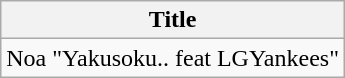<table class="wikitable">
<tr>
<th>Title</th>
</tr>
<tr>
<td>Noa "Yakusoku.. feat LGYankees"</td>
</tr>
</table>
